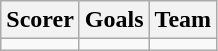<table class=wikitable>
<tr>
<th>Scorer</th>
<th>Goals</th>
<th>Team</th>
</tr>
<tr>
<td></td>
<td></td>
<td></td>
</tr>
</table>
